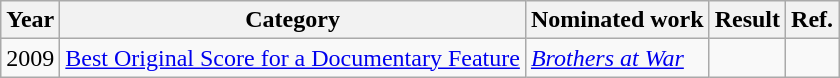<table class="wikitable">
<tr>
<th>Year</th>
<th>Category</th>
<th>Nominated work</th>
<th>Result</th>
<th>Ref.</th>
</tr>
<tr>
<td>2009</td>
<td><a href='#'>Best Original Score for a Documentary Feature</a></td>
<td><em><a href='#'>Brothers at War</a></em></td>
<td></td>
<td align="center"></td>
</tr>
</table>
